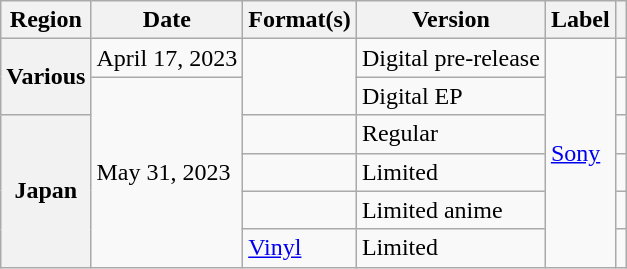<table class="wikitable plainrowheaders">
<tr>
<th scope="col">Region</th>
<th scope="col">Date</th>
<th scope="col">Format(s)</th>
<th scope="col">Version</th>
<th scope="col">Label</th>
<th scope="col"></th>
</tr>
<tr>
<th rowspan="2" scope="row">Various</th>
<td>April 17, 2023</td>
<td rowspan="2"></td>
<td>Digital pre-release</td>
<td rowspan="6"><a href='#'>Sony</a></td>
<td align="center"></td>
</tr>
<tr>
<td rowspan="5">May 31, 2023</td>
<td>Digital EP</td>
<td align="center"></td>
</tr>
<tr>
<th rowspan="4" scope="row">Japan</th>
<td></td>
<td>Regular</td>
<td align="center"></td>
</tr>
<tr>
<td></td>
<td>Limited</td>
<td align="center"></td>
</tr>
<tr>
<td></td>
<td>Limited anime</td>
<td align="center"></td>
</tr>
<tr>
<td><a href='#'>Vinyl</a></td>
<td>Limited</td>
<td align="center"></td>
</tr>
</table>
